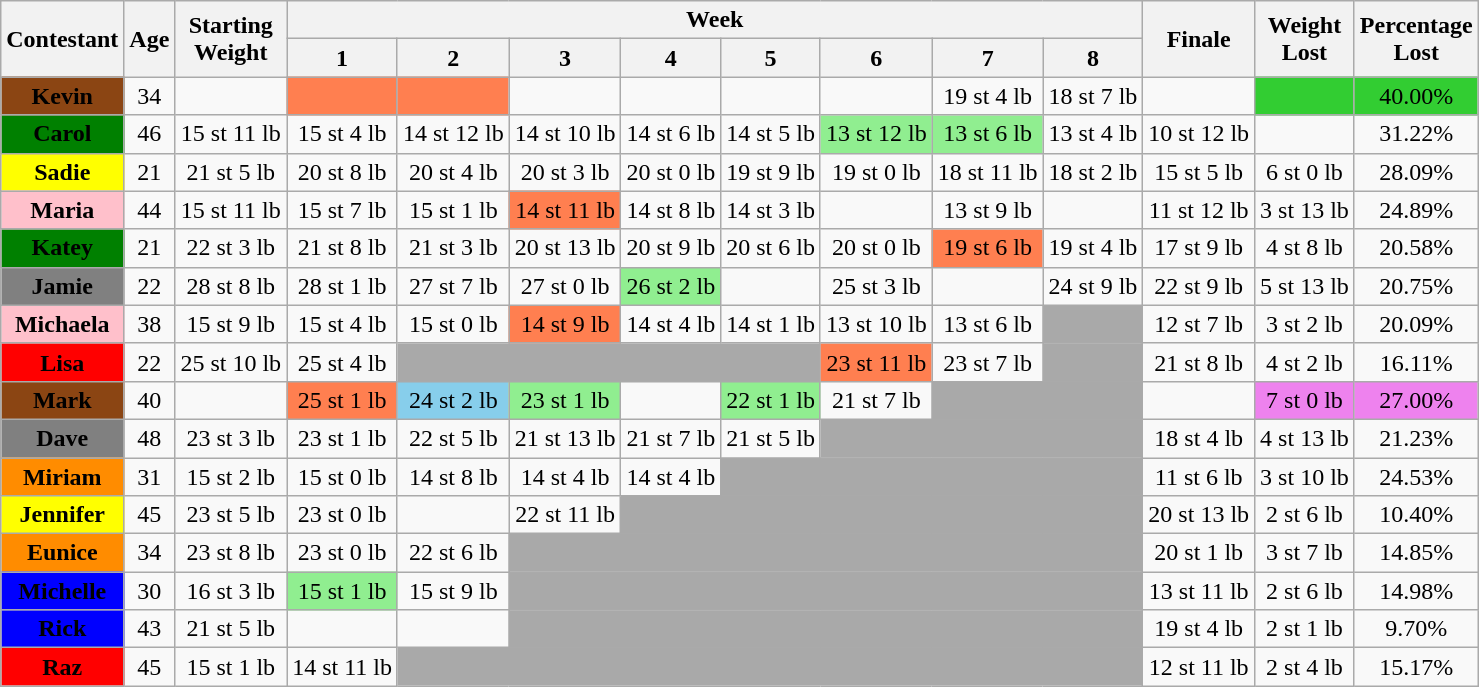<table class="wikitable" style="text-align:center" align=center>
<tr>
<th rowspan=2>Contestant</th>
<th rowspan=2>Age</th>
<th rowspan=2>Starting<br>Weight</th>
<th colspan=8>Week</th>
<th rowspan=2>Finale</th>
<th rowspan=2>Weight<br>Lost</th>
<th rowspan=2>Percentage<br>Lost</th>
</tr>
<tr>
<th>1</th>
<th>2</th>
<th>3</th>
<th>4</th>
<th>5</th>
<th>6</th>
<th>7</th>
<th>8</th>
</tr>
<tr>
<td bgcolor="saddlebrown"><span><strong>Kevin</strong></span></td>
<td>34</td>
<td></td>
<td bgcolor="coral"></td>
<td bgcolor="coral"></td>
<td></td>
<td></td>
<td></td>
<td></td>
<td>19 st 4 lb</td>
<td>18 st 7 lb</td>
<td></td>
<td bgcolor="limegreen"></td>
<td bgcolor="limegreen">40.00%</td>
</tr>
<tr>
<td bgcolor="green"><span><strong>Carol</strong></span></td>
<td>46</td>
<td>15 st 11 lb</td>
<td>15 st 4 lb</td>
<td>14 st 12 lb</td>
<td>14 st 10 lb</td>
<td>14 st 6 lb</td>
<td>14 st 5 lb</td>
<td bgcolor="lightgreen">13 st 12 lb</td>
<td bgcolor="lightgreen">13 st 6 lb</td>
<td>13 st 4 lb</td>
<td>10 st 12 lb</td>
<td></td>
<td>31.22%</td>
</tr>
<tr>
<td bgcolor="yellow"><strong>Sadie</strong></td>
<td>21</td>
<td>21 st 5 lb</td>
<td>20 st 8 lb</td>
<td>20 st 4 lb</td>
<td>20 st 3 lb</td>
<td>20 st 0 lb</td>
<td>19 st 9 lb</td>
<td>19 st 0 lb</td>
<td>18 st 11 lb</td>
<td>18 st 2 lb</td>
<td>15 st 5 lb</td>
<td>6 st 0 lb</td>
<td>28.09%</td>
</tr>
<tr>
<td bgcolor="pink"><strong>Maria</strong></td>
<td>44</td>
<td>15 st 11 lb</td>
<td>15 st 7 lb</td>
<td>15 st 1 lb</td>
<td bgcolor="coral">14 st 11 lb</td>
<td>14 st 8 lb</td>
<td>14 st 3 lb</td>
<td></td>
<td>13 st 9 lb</td>
<td></td>
<td>11 st 12 lb</td>
<td>3 st 13 lb</td>
<td>24.89%</td>
</tr>
<tr>
<td bgcolor="green"><span><strong>Katey</strong></span></td>
<td>21</td>
<td>22 st 3 lb</td>
<td>21 st 8 lb</td>
<td>21 st 3 lb</td>
<td>20 st 13 lb</td>
<td>20 st 9 lb</td>
<td>20 st 6 lb</td>
<td>20 st 0 lb</td>
<td bgcolor="coral">19 st 6 lb</td>
<td>19 st 4 lb</td>
<td>17 st 9 lb</td>
<td>4 st 8 lb</td>
<td>20.58%</td>
</tr>
<tr>
<td bgcolor="grey"><strong>Jamie</strong></td>
<td>22</td>
<td>28 st 8 lb</td>
<td>28 st 1 lb</td>
<td>27 st 7 lb</td>
<td>27 st 0 lb</td>
<td bgcolor="lightgreen">26 st 2 lb</td>
<td></td>
<td>25 st 3 lb</td>
<td></td>
<td>24 st 9 lb</td>
<td>22 st 9 lb</td>
<td>5 st 13 lb</td>
<td>20.75%</td>
</tr>
<tr>
<td bgcolor="pink"><strong>Michaela</strong></td>
<td>38</td>
<td>15 st 9 lb</td>
<td>15 st 4 lb</td>
<td>15 st 0 lb</td>
<td bgcolor="coral">14 st 9 lb</td>
<td>14 st 4 lb</td>
<td>14 st 1 lb</td>
<td>13 st 10 lb</td>
<td>13 st 6 lb</td>
<td bgcolor="darkgray"></td>
<td>12 st 7 lb</td>
<td>3 st 2 lb</td>
<td>20.09%</td>
</tr>
<tr>
<td bgcolor="red"><span><strong>Lisa</strong></span></td>
<td>22</td>
<td>25 st 10 lb</td>
<td>25 st 4 lb</td>
<td bgcolor="darkgray" colspan=4></td>
<td bgcolor="coral">23 st 11 lb</td>
<td>23 st 7 lb</td>
<td bgcolor="darkgray"></td>
<td>21 st 8 lb</td>
<td>4 st 2 lb</td>
<td>16.11%</td>
</tr>
<tr>
<td bgcolor="saddlebrown"><span><strong>Mark</strong></span></td>
<td>40</td>
<td></td>
<td bgcolor="coral">25 st 1 lb</td>
<td bgcolor="skyblue">24 st 2 lb</td>
<td bgcolor="lightgreen">23 st 1 lb</td>
<td></td>
<td bgcolor="lightgreen">22 st 1 lb</td>
<td>21 st 7 lb</td>
<td bgcolor="darkgray" colspan="2"></td>
<td></td>
<td bgcolor="violet">7 st 0 lb</td>
<td bgcolor="violet">27.00%</td>
</tr>
<tr>
<td bgcolor="grey"><strong>Dave</strong></td>
<td>48</td>
<td>23 st 3 lb</td>
<td>23 st 1 lb</td>
<td>22 st 5 lb</td>
<td>21 st 13 lb</td>
<td>21 st 7 lb</td>
<td>21 st 5 lb</td>
<td bgcolor="darkgray" colspan="3"></td>
<td>18 st 4 lb</td>
<td>4 st 13 lb</td>
<td>21.23%</td>
</tr>
<tr>
<td bgcolor="darkorange"><strong>Miriam</strong></td>
<td>31</td>
<td>15 st 2 lb</td>
<td>15 st 0 lb</td>
<td>14 st 8 lb</td>
<td>14 st 4 lb</td>
<td>14 st 4 lb</td>
<td bgcolor="darkgray" colspan=4></td>
<td>11 st 6 lb</td>
<td>3 st 10 lb</td>
<td>24.53%</td>
</tr>
<tr>
<td bgcolor="yellow"><strong>Jennifer</strong></td>
<td>45</td>
<td>23 st 5 lb</td>
<td>23 st 0 lb</td>
<td></td>
<td>22 st 11 lb</td>
<td bgcolor="darkgray" colspan=5></td>
<td>20 st 13 lb</td>
<td>2 st 6 lb</td>
<td>10.40%</td>
</tr>
<tr>
<td bgcolor="darkorange"><strong>Eunice</strong></td>
<td>34</td>
<td>23 st 8 lb</td>
<td>23 st 0 lb</td>
<td>22 st 6 lb</td>
<td bgcolor="darkgray" colspan=6></td>
<td>20 st 1 lb</td>
<td>3 st 7 lb</td>
<td>14.85%</td>
</tr>
<tr>
<td bgcolor="blue"><span><strong>Michelle</strong></span></td>
<td>30</td>
<td>16 st 3 lb</td>
<td bgcolor="lightgreen">15 st 1 lb</td>
<td>15 st 9 lb</td>
<td bgcolor="darkgray" colspan=6></td>
<td>13 st 11 lb</td>
<td>2 st 6 lb</td>
<td>14.98%</td>
</tr>
<tr>
<td bgcolor="blue"><span><strong>Rick</strong></span></td>
<td>43</td>
<td>21 st 5 lb</td>
<td></td>
<td></td>
<td bgcolor="darkgray" colspan=6></td>
<td>19 st 4 lb</td>
<td>2 st 1 lb</td>
<td>9.70%</td>
</tr>
<tr>
<td bgcolor="red"><span><strong>Raz</strong></span></td>
<td>45</td>
<td>15 st 1 lb</td>
<td>14 st 11 lb</td>
<td bgcolor="darkgray" colspan=7></td>
<td>12 st 11 lb</td>
<td>2 st 4 lb</td>
<td>15.17%</td>
</tr>
</table>
